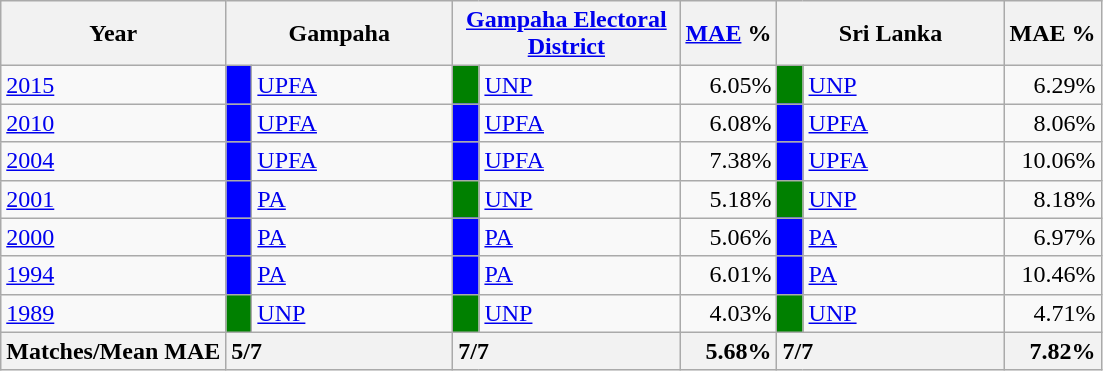<table class="wikitable">
<tr>
<th>Year</th>
<th colspan="2" width="144px">Gampaha</th>
<th colspan="2" width="144px"><a href='#'>Gampaha Electoral District</a></th>
<th><a href='#'>MAE</a> %</th>
<th colspan="2" width="144px">Sri Lanka</th>
<th>MAE %</th>
</tr>
<tr>
<td><a href='#'>2015</a></td>
<td style="background-color:blue;" width="10px"></td>
<td style="text-align:left;"><a href='#'>UPFA</a></td>
<td style="background-color:green;" width="10px"></td>
<td style="text-align:left;"><a href='#'>UNP</a></td>
<td style="text-align:right;">6.05%</td>
<td style="background-color:green;" width="10px"></td>
<td style="text-align:left;"><a href='#'>UNP</a></td>
<td style="text-align:right;">6.29%</td>
</tr>
<tr>
<td><a href='#'>2010</a></td>
<td style="background-color:blue;" width="10px"></td>
<td style="text-align:left;"><a href='#'>UPFA</a></td>
<td style="background-color:blue;" width="10px"></td>
<td style="text-align:left;"><a href='#'>UPFA</a></td>
<td style="text-align:right;">6.08%</td>
<td style="background-color:blue;" width="10px"></td>
<td style="text-align:left;"><a href='#'>UPFA</a></td>
<td style="text-align:right;">8.06%</td>
</tr>
<tr>
<td><a href='#'>2004</a></td>
<td style="background-color:blue;" width="10px"></td>
<td style="text-align:left;"><a href='#'>UPFA</a></td>
<td style="background-color:blue;" width="10px"></td>
<td style="text-align:left;"><a href='#'>UPFA</a></td>
<td style="text-align:right;">7.38%</td>
<td style="background-color:blue;" width="10px"></td>
<td style="text-align:left;"><a href='#'>UPFA</a></td>
<td style="text-align:right;">10.06%</td>
</tr>
<tr>
<td><a href='#'>2001</a></td>
<td style="background-color:blue;" width="10px"></td>
<td style="text-align:left;"><a href='#'>PA</a></td>
<td style="background-color:green;" width="10px"></td>
<td style="text-align:left;"><a href='#'>UNP</a></td>
<td style="text-align:right;">5.18%</td>
<td style="background-color:green;" width="10px"></td>
<td style="text-align:left;"><a href='#'>UNP</a></td>
<td style="text-align:right;">8.18%</td>
</tr>
<tr>
<td><a href='#'>2000</a></td>
<td style="background-color:blue;" width="10px"></td>
<td style="text-align:left;"><a href='#'>PA</a></td>
<td style="background-color:blue;" width="10px"></td>
<td style="text-align:left;"><a href='#'>PA</a></td>
<td style="text-align:right;">5.06%</td>
<td style="background-color:blue;" width="10px"></td>
<td style="text-align:left;"><a href='#'>PA</a></td>
<td style="text-align:right;">6.97%</td>
</tr>
<tr>
<td><a href='#'>1994</a></td>
<td style="background-color:blue;" width="10px"></td>
<td style="text-align:left;"><a href='#'>PA</a></td>
<td style="background-color:blue;" width="10px"></td>
<td style="text-align:left;"><a href='#'>PA</a></td>
<td style="text-align:right;">6.01%</td>
<td style="background-color:blue;" width="10px"></td>
<td style="text-align:left;"><a href='#'>PA</a></td>
<td style="text-align:right;">10.46%</td>
</tr>
<tr>
<td><a href='#'>1989</a></td>
<td style="background-color:green;" width="10px"></td>
<td style="text-align:left;"><a href='#'>UNP</a></td>
<td style="background-color:green;" width="10px"></td>
<td style="text-align:left;"><a href='#'>UNP</a></td>
<td style="text-align:right;">4.03%</td>
<td style="background-color:green;" width="10px"></td>
<td style="text-align:left;"><a href='#'>UNP</a></td>
<td style="text-align:right;">4.71%</td>
</tr>
<tr>
<th>Matches/Mean MAE</th>
<th style="text-align:left;"colspan="2" width="144px">5/7</th>
<th style="text-align:left;"colspan="2" width="144px">7/7</th>
<th style="text-align:right;">5.68%</th>
<th style="text-align:left;"colspan="2" width="144px">7/7</th>
<th style="text-align:right;">7.82%</th>
</tr>
</table>
